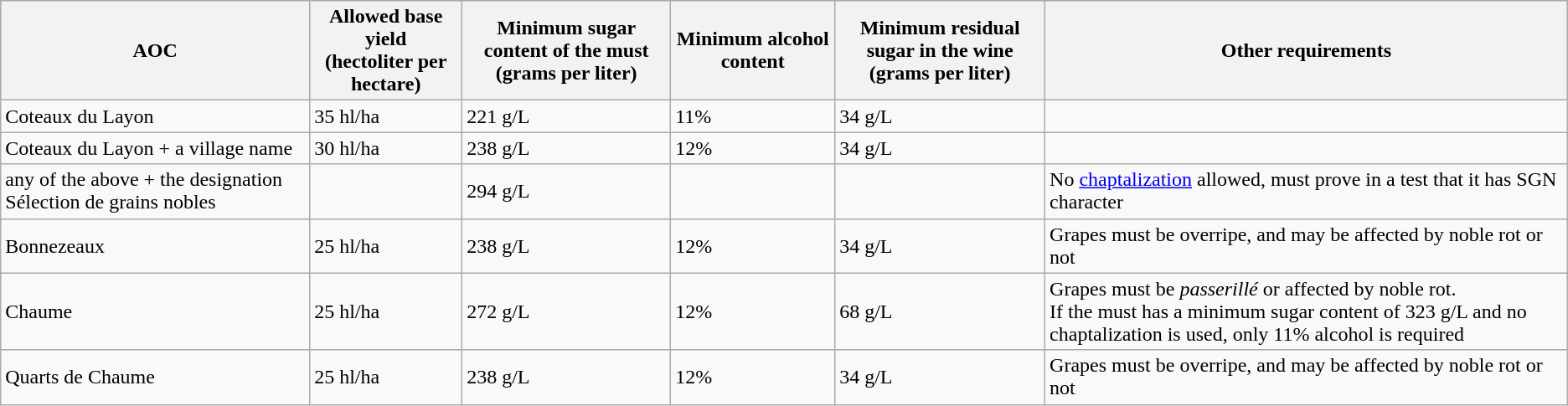<table class="wikitable">
<tr bgcolor="lightgrey">
<th>AOC</th>
<th>Allowed base yield<br>(hectoliter per hectare)</th>
<th>Minimum sugar content of the must<br>(grams per liter)</th>
<th>Minimum alcohol content</th>
<th>Minimum residual sugar in the wine<br>(grams per liter)</th>
<th>Other requirements</th>
</tr>
<tr>
<td>Coteaux du Layon</td>
<td>35 hl/ha</td>
<td>221 g/L</td>
<td>11%</td>
<td>34 g/L</td>
<td></td>
</tr>
<tr>
<td>Coteaux du Layon + a village name</td>
<td>30 hl/ha</td>
<td>238 g/L</td>
<td>12%</td>
<td>34 g/L</td>
<td></td>
</tr>
<tr>
<td>any of the above + the designation Sélection de grains nobles</td>
<td></td>
<td>294 g/L</td>
<td></td>
<td></td>
<td>No <a href='#'>chaptalization</a> allowed, must prove in a test that it has SGN character</td>
</tr>
<tr>
<td>Bonnezeaux</td>
<td>25 hl/ha</td>
<td>238 g/L</td>
<td>12%</td>
<td>34 g/L</td>
<td>Grapes must be overripe, and may be affected by noble rot or not</td>
</tr>
<tr>
<td>Chaume</td>
<td>25 hl/ha</td>
<td>272 g/L</td>
<td>12%</td>
<td>68 g/L</td>
<td>Grapes must be <em>passerillé</em> or affected by noble rot.<br>If the must has a minimum sugar content of 323 g/L and no chaptalization is used, only 11% alcohol is required</td>
</tr>
<tr>
<td>Quarts de Chaume</td>
<td>25 hl/ha</td>
<td>238 g/L</td>
<td>12%</td>
<td>34 g/L</td>
<td>Grapes must be overripe, and may be affected by noble rot or not</td>
</tr>
</table>
